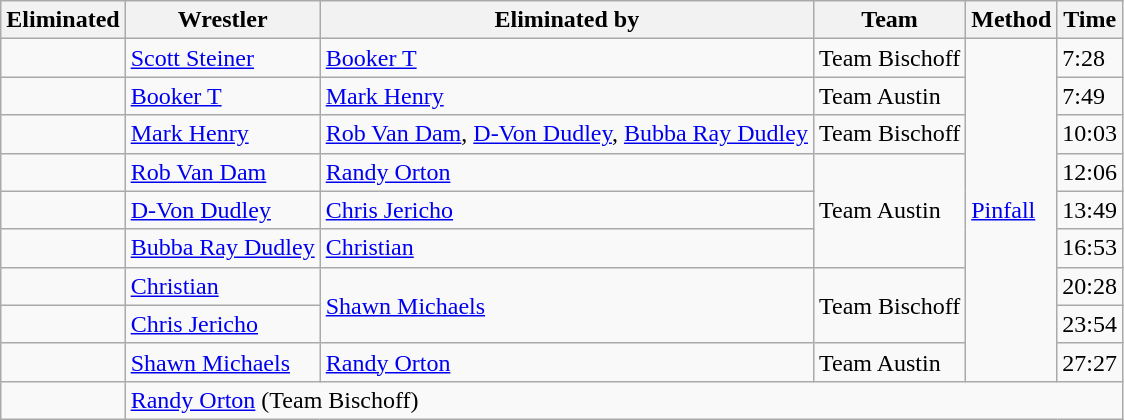<table class="wikitable sortable">
<tr>
<th>Eliminated</th>
<th>Wrestler</th>
<th>Eliminated by</th>
<th>Team</th>
<th>Method</th>
<th>Time</th>
</tr>
<tr>
<td></td>
<td><a href='#'>Scott Steiner</a></td>
<td><a href='#'>Booker T</a></td>
<td>Team Bischoff</td>
<td rowspan=9><a href='#'>Pinfall</a></td>
<td>7:28</td>
</tr>
<tr>
<td></td>
<td><a href='#'>Booker T</a></td>
<td><a href='#'>Mark Henry</a></td>
<td>Team Austin</td>
<td>7:49</td>
</tr>
<tr>
<td></td>
<td><a href='#'>Mark Henry</a></td>
<td><a href='#'>Rob Van Dam</a>, <a href='#'>D-Von Dudley</a>, <a href='#'>Bubba Ray Dudley</a></td>
<td>Team Bischoff</td>
<td>10:03</td>
</tr>
<tr>
<td></td>
<td><a href='#'>Rob Van Dam</a></td>
<td><a href='#'>Randy Orton</a></td>
<td rowspan=3>Team Austin</td>
<td>12:06</td>
</tr>
<tr>
<td></td>
<td><a href='#'>D-Von Dudley</a></td>
<td><a href='#'>Chris Jericho</a></td>
<td>13:49</td>
</tr>
<tr>
<td></td>
<td><a href='#'>Bubba Ray Dudley</a></td>
<td><a href='#'>Christian</a></td>
<td>16:53</td>
</tr>
<tr>
<td></td>
<td><a href='#'>Christian</a></td>
<td rowspan=2><a href='#'>Shawn Michaels</a></td>
<td rowspan=2>Team Bischoff</td>
<td>20:28</td>
</tr>
<tr>
<td></td>
<td><a href='#'>Chris Jericho</a></td>
<td>23:54</td>
</tr>
<tr>
<td></td>
<td><a href='#'>Shawn Michaels</a></td>
<td><a href='#'>Randy Orton</a></td>
<td>Team Austin</td>
<td>27:27</td>
</tr>
<tr>
<td></td>
<td colspan="5"><a href='#'>Randy Orton</a> (Team Bischoff)</td>
</tr>
</table>
